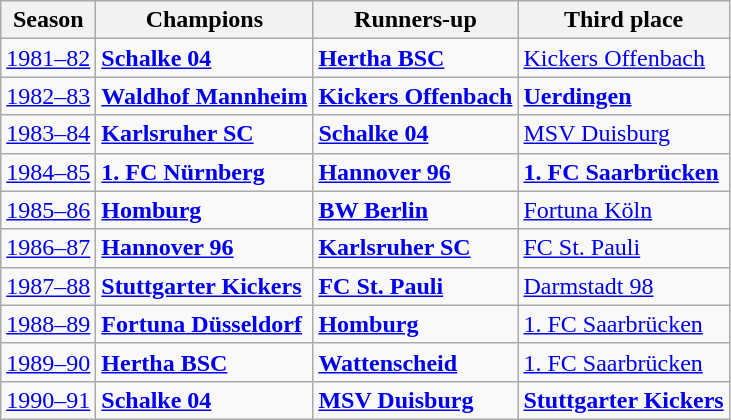<table class="wikitable">
<tr>
<th>Season</th>
<th>Champions</th>
<th>Runners-up</th>
<th>Third place</th>
</tr>
<tr>
<td><a href='#'>1981–82</a></td>
<td><strong><a href='#'>Schalke 04</a></strong></td>
<td><strong><a href='#'>Hertha BSC</a></strong></td>
<td><a href='#'>Kickers Offenbach</a></td>
</tr>
<tr>
<td><a href='#'>1982–83</a></td>
<td><strong><a href='#'>Waldhof Mannheim</a></strong></td>
<td><strong><a href='#'>Kickers Offenbach</a></strong></td>
<td><strong><a href='#'>Uerdingen</a></strong></td>
</tr>
<tr>
<td><a href='#'>1983–84</a></td>
<td><strong><a href='#'>Karlsruher SC</a></strong></td>
<td><strong><a href='#'>Schalke 04</a></strong></td>
<td><a href='#'>MSV Duisburg</a></td>
</tr>
<tr>
<td><a href='#'>1984–85</a></td>
<td><strong><a href='#'>1. FC Nürnberg</a></strong></td>
<td><strong><a href='#'>Hannover 96</a></strong></td>
<td><strong><a href='#'>1. FC Saarbrücken</a></strong></td>
</tr>
<tr>
<td><a href='#'>1985–86</a></td>
<td><strong><a href='#'>Homburg</a></strong></td>
<td><strong><a href='#'>BW Berlin</a></strong></td>
<td><a href='#'>Fortuna Köln</a></td>
</tr>
<tr>
<td><a href='#'>1986–87</a></td>
<td><strong><a href='#'>Hannover 96</a></strong></td>
<td><strong><a href='#'>Karlsruher SC</a></strong></td>
<td><a href='#'>FC St. Pauli</a></td>
</tr>
<tr>
<td><a href='#'>1987–88</a></td>
<td><strong><a href='#'>Stuttgarter Kickers</a></strong></td>
<td><strong><a href='#'>FC St. Pauli</a></strong></td>
<td><a href='#'>Darmstadt 98</a></td>
</tr>
<tr>
<td><a href='#'>1988–89</a></td>
<td><strong><a href='#'>Fortuna Düsseldorf</a></strong></td>
<td><strong><a href='#'>Homburg</a></strong></td>
<td><a href='#'>1. FC Saarbrücken</a></td>
</tr>
<tr>
<td><a href='#'>1989–90</a></td>
<td><strong><a href='#'>Hertha BSC</a></strong></td>
<td><strong><a href='#'>Wattenscheid</a></strong></td>
<td><a href='#'>1. FC Saarbrücken</a></td>
</tr>
<tr>
<td><a href='#'>1990–91</a></td>
<td><strong><a href='#'>Schalke 04</a></strong></td>
<td><strong><a href='#'>MSV Duisburg</a></strong></td>
<td><strong><a href='#'>Stuttgarter Kickers</a></strong></td>
</tr>
</table>
